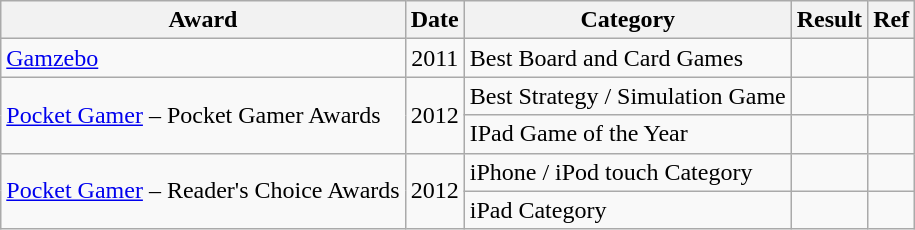<table class="wikitable">
<tr>
<th>Award</th>
<th>Date</th>
<th>Category</th>
<th>Result</th>
<th>Ref</th>
</tr>
<tr>
<td><a href='#'>Gamzebo</a></td>
<td style="text-align: center;">2011</td>
<td>Best Board and Card Games</td>
<td></td>
<td></td>
</tr>
<tr>
<td rowspan=2><a href='#'>Pocket Gamer</a> – Pocket Gamer Awards</td>
<td rowspan=2 style="text-align: center;">2012</td>
<td>Best Strategy / Simulation Game</td>
<td></td>
<td></td>
</tr>
<tr>
<td>IPad Game of the Year</td>
<td></td>
<td></td>
</tr>
<tr>
<td rowspan=2><a href='#'>Pocket Gamer</a> – Reader's Choice Awards</td>
<td rowspan=2 style="text-align: center;">2012</td>
<td>iPhone / iPod touch Category</td>
<td></td>
<td></td>
</tr>
<tr>
<td>iPad Category</td>
<td></td>
<td></td>
</tr>
</table>
